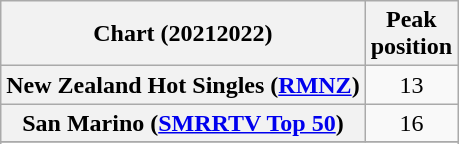<table class="wikitable sortable plainrowheaders" style="text-align:center">
<tr>
<th scope="col">Chart (20212022)</th>
<th scope="col">Peak<br>position</th>
</tr>
<tr>
<th scope="row">New Zealand Hot Singles (<a href='#'>RMNZ</a>)</th>
<td>13</td>
</tr>
<tr>
<th scope="row">San Marino (<a href='#'>SMRRTV Top 50</a>)</th>
<td>16</td>
</tr>
<tr>
</tr>
<tr>
</tr>
</table>
